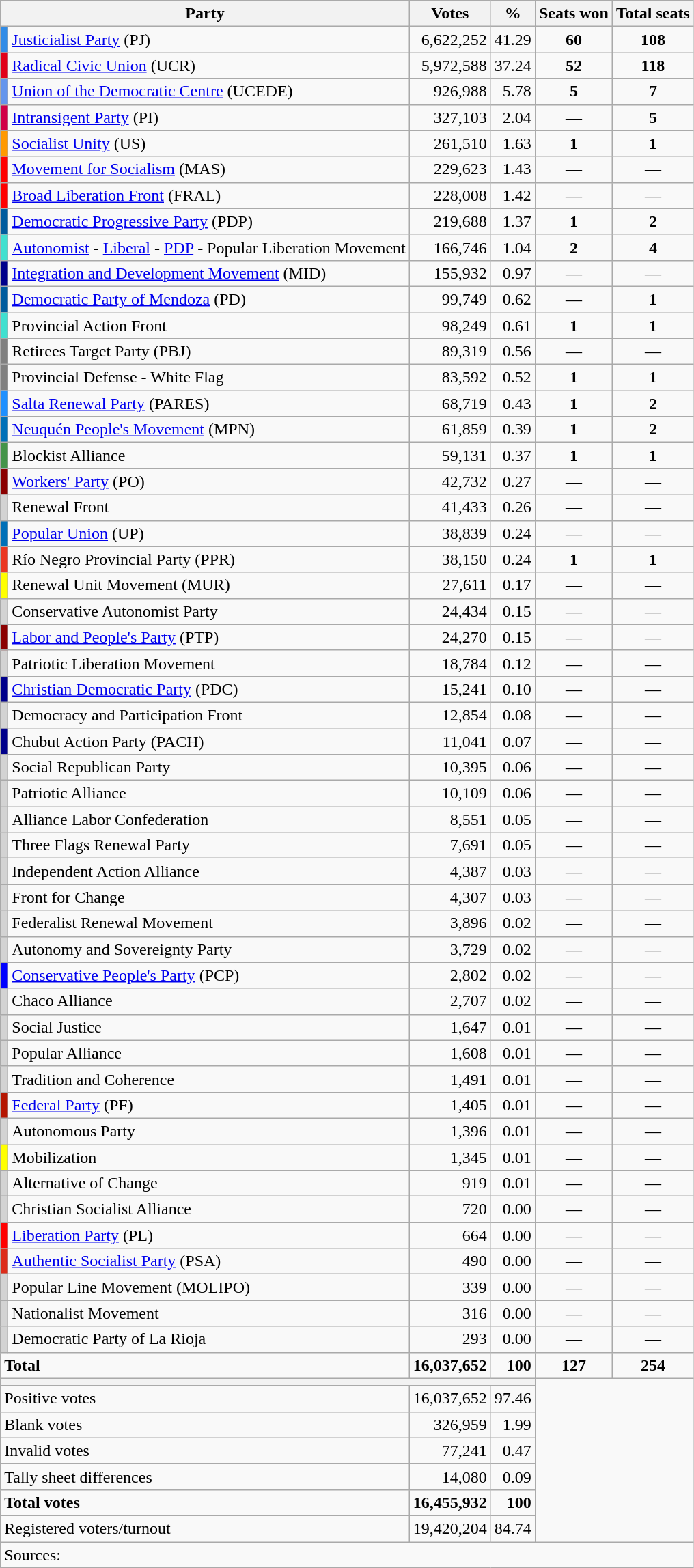<table class="wikitable" style="text-align:right;">
<tr>
<th colspan=2>Party</th>
<th>Votes</th>
<th>%</th>
<th>Seats won</th>
<th>Total seats</th>
</tr>
<tr>
<td bgcolor=#318CE7></td>
<td align=left><a href='#'>Justicialist Party</a> (PJ)</td>
<td>6,622,252</td>
<td>41.29</td>
<td align=center><strong>60</strong></td>
<td align=center><strong>108</strong></td>
</tr>
<tr>
<td bgcolor=#E10019></td>
<td align=left><a href='#'>Radical Civic Union</a> (UCR)</td>
<td>5,972,588</td>
<td>37.24</td>
<td align=center><strong>52</strong></td>
<td align=center><strong>118</strong></td>
</tr>
<tr>
<td bgcolor=#6495ED></td>
<td align=left><a href='#'>Union of the Democratic Centre</a> (UCEDE)</td>
<td>926,988</td>
<td>5.78</td>
<td align=center><strong>5</strong></td>
<td align=center><strong>7</strong></td>
</tr>
<tr>
<td bgcolor=#D10047></td>
<td align=left><a href='#'>Intransigent Party</a> (PI)</td>
<td>327,103</td>
<td>2.04</td>
<td align=center>—</td>
<td align=center><strong>5</strong></td>
</tr>
<tr>
<td bgcolor=#FF9900></td>
<td align=left><a href='#'>Socialist Unity</a> (US)</td>
<td>261,510</td>
<td>1.63</td>
<td align=center><strong>1</strong></td>
<td align=center><strong>1</strong></td>
</tr>
<tr>
<td bgcolor=red></td>
<td align=left><a href='#'>Movement for Socialism</a> (MAS)</td>
<td>229,623</td>
<td>1.43</td>
<td align=center>—</td>
<td align=center>—</td>
</tr>
<tr>
<td bgcolor=red></td>
<td align=left><a href='#'>Broad Liberation Front</a> (FRAL)</td>
<td>228,008</td>
<td>1.42</td>
<td align=center>—</td>
<td align=center>—</td>
</tr>
<tr>
<td bgcolor=#005C9E></td>
<td align=left><a href='#'>Democratic Progressive Party</a> (PDP)</td>
<td>219,688</td>
<td>1.37</td>
<td align=center><strong>1</strong></td>
<td align=center><strong>2</strong></td>
</tr>
<tr>
<td bgcolor=#40E0D0></td>
<td align=left><a href='#'>Autonomist</a> - <a href='#'>Liberal</a> - <a href='#'>PDP</a> - Popular Liberation Movement</td>
<td>166,746</td>
<td>1.04</td>
<td align=center><strong>2</strong></td>
<td align=center><strong>4</strong></td>
</tr>
<tr>
<td bgcolor=darkblue></td>
<td align=left><a href='#'>Integration and Development Movement</a> (MID)</td>
<td>155,932</td>
<td>0.97</td>
<td align=center>—</td>
<td align=center>—</td>
</tr>
<tr>
<td bgcolor=#005C9E></td>
<td align=left><a href='#'>Democratic Party of Mendoza</a> (PD)</td>
<td>99,749</td>
<td>0.62</td>
<td align=center>—</td>
<td align=center><strong>1</strong></td>
</tr>
<tr>
<td bgcolor=#40e0d0></td>
<td align=left>Provincial Action Front</td>
<td>98,249</td>
<td>0.61</td>
<td align=center><strong>1</strong></td>
<td align=center><strong>1</strong></td>
</tr>
<tr>
<td bgcolor=grey></td>
<td align=left>Retirees Target Party (PBJ)</td>
<td>89,319</td>
<td>0.56</td>
<td align=center>—</td>
<td align=center>—</td>
</tr>
<tr>
<td bgcolor=grey></td>
<td align=left>Provincial Defense - White Flag</td>
<td>83,592</td>
<td>0.52</td>
<td align=center><strong>1</strong></td>
<td align=center><strong>1</strong></td>
</tr>
<tr>
<td bgcolor=#1E90FF></td>
<td align=left><a href='#'>Salta Renewal Party</a> (PARES)</td>
<td>68,719</td>
<td>0.43</td>
<td align=center><strong>1</strong></td>
<td align=center><strong>2</strong></td>
</tr>
<tr>
<td bgcolor=#0070B8></td>
<td align=left><a href='#'>Neuquén People's Movement</a> (MPN)</td>
<td>61,859</td>
<td>0.39</td>
<td align=center><strong>1</strong></td>
<td align=center><strong>2</strong></td>
</tr>
<tr>
<td bgcolor=#44944A></td>
<td align=left>Blockist Alliance</td>
<td>59,131</td>
<td>0.37</td>
<td align=center><strong>1</strong></td>
<td align=center><strong>1</strong></td>
</tr>
<tr>
<td bgcolor=darkred></td>
<td align=left><a href='#'>Workers' Party</a> (PO)</td>
<td>42,732</td>
<td>0.27</td>
<td align=center>—</td>
<td align=center>—</td>
</tr>
<tr>
<td bgcolor=lightgrey></td>
<td align=left>Renewal Front</td>
<td>41,433</td>
<td>0.26</td>
<td align=center>—</td>
<td align=center>—</td>
</tr>
<tr>
<td bgcolor=#0070B8></td>
<td align=left><a href='#'>Popular Union</a> (UP)</td>
<td>38,839</td>
<td>0.24</td>
<td align=center>—</td>
<td align=center>—</td>
</tr>
<tr>
<td bgcolor=#EB3721></td>
<td align=left>Río Negro Provincial Party (PPR)</td>
<td>38,150</td>
<td>0.24</td>
<td align=center><strong>1</strong></td>
<td align=center><strong>1</strong></td>
</tr>
<tr>
<td bgcolor=yellow></td>
<td align=left>Renewal Unit Movement (MUR)</td>
<td>27,611</td>
<td>0.17</td>
<td align=center>—</td>
<td align=center>—</td>
</tr>
<tr>
<td bgcolor=lightgrey></td>
<td align=left>Conservative Autonomist Party</td>
<td>24,434</td>
<td>0.15</td>
<td align=center>—</td>
<td align=center>—</td>
</tr>
<tr>
<td bgcolor=darkred></td>
<td align=left><a href='#'>Labor and People's Party</a> (PTP)</td>
<td>24,270</td>
<td>0.15</td>
<td align=center>—</td>
<td align=center>—</td>
</tr>
<tr>
<td bgcolor=lightgrey></td>
<td align=left>Patriotic Liberation Movement</td>
<td>18,784</td>
<td>0.12</td>
<td align=center>—</td>
<td align=center>—</td>
</tr>
<tr>
<td bgcolor=darkblue></td>
<td align=left><a href='#'>Christian Democratic Party</a> (PDC)</td>
<td>15,241</td>
<td>0.10</td>
<td align=center>—</td>
<td align=center>—</td>
</tr>
<tr>
<td bgcolor=lightgrey></td>
<td align=left>Democracy and Participation Front</td>
<td>12,854</td>
<td>0.08</td>
<td align=center>—</td>
<td align=center>—</td>
</tr>
<tr>
<td bgcolor=darkblue></td>
<td align=left>Chubut Action Party (PACH)</td>
<td>11,041</td>
<td>0.07</td>
<td align=center>—</td>
<td align=center>—</td>
</tr>
<tr>
<td bgcolor=lightgrey></td>
<td align=left>Social Republican Party</td>
<td>10,395</td>
<td>0.06</td>
<td align=center>—</td>
<td align=center>—</td>
</tr>
<tr>
<td bgcolor=lightgrey></td>
<td align=left>Patriotic Alliance</td>
<td>10,109</td>
<td>0.06</td>
<td align=center>—</td>
<td align=center>—</td>
</tr>
<tr>
<td bgcolor=lightgrey></td>
<td align=left>Alliance Labor Confederation</td>
<td>8,551</td>
<td>0.05</td>
<td align=center>—</td>
<td align=center>—</td>
</tr>
<tr>
<td bgcolor=lightgrey></td>
<td align=left>Three Flags Renewal Party</td>
<td>7,691</td>
<td>0.05</td>
<td align=center>—</td>
<td align=center>—</td>
</tr>
<tr>
<td bgcolor=lightgrey></td>
<td align=left>Independent Action Alliance</td>
<td>4,387</td>
<td>0.03</td>
<td align=center>—</td>
<td align=center>—</td>
</tr>
<tr>
<td bgcolor=lightgrey></td>
<td align=left>Front for Change</td>
<td>4,307</td>
<td>0.03</td>
<td align=center>—</td>
<td align=center>—</td>
</tr>
<tr>
<td bgcolor=lightgrey></td>
<td align=left>Federalist Renewal Movement</td>
<td>3,896</td>
<td>0.02</td>
<td align=center>—</td>
<td align=center>—</td>
</tr>
<tr>
<td bgcolor=lightgrey></td>
<td align=left>Autonomy and Sovereignty Party</td>
<td>3,729</td>
<td>0.02</td>
<td align=center>—</td>
<td align=center>—</td>
</tr>
<tr>
<td bgcolor=blue></td>
<td align=left><a href='#'>Conservative People's Party</a> (PCP)</td>
<td>2,802</td>
<td>0.02</td>
<td align=center>—</td>
<td align=center>—</td>
</tr>
<tr>
<td bgcolor=lightgrey></td>
<td align=left>Chaco Alliance</td>
<td>2,707</td>
<td>0.02</td>
<td align=center>—</td>
<td align=center>—</td>
</tr>
<tr>
<td bgcolor=lightgrey></td>
<td align=left>Social Justice</td>
<td>1,647</td>
<td>0.01</td>
<td align=center>—</td>
<td align=center>—</td>
</tr>
<tr>
<td bgcolor=lightgrey></td>
<td align=left>Popular Alliance</td>
<td>1,608</td>
<td>0.01</td>
<td align=center>—</td>
<td align=center>—</td>
</tr>
<tr>
<td bgcolor=lightgrey></td>
<td align=left>Tradition and Coherence</td>
<td>1,491</td>
<td>0.01</td>
<td align=center>—</td>
<td align=center>—</td>
</tr>
<tr>
<td bgcolor=#B51601></td>
<td align=left><a href='#'>Federal Party</a> (PF)</td>
<td>1,405</td>
<td>0.01</td>
<td align=center>—</td>
<td align=center>—</td>
</tr>
<tr>
<td bgcolor=lightgrey></td>
<td align=left>Autonomous Party</td>
<td>1,396</td>
<td>0.01</td>
<td align=center>—</td>
<td align=center>—</td>
</tr>
<tr>
<td bgcolor=yellow></td>
<td align=left>Mobilization</td>
<td>1,345</td>
<td>0.01</td>
<td align=center>—</td>
<td align=center>—</td>
</tr>
<tr>
<td bgcolor=lightgrey></td>
<td align=left>Alternative of Change</td>
<td>919</td>
<td>0.01</td>
<td align=center>—</td>
<td align=center>—</td>
</tr>
<tr>
<td bgcolor=lightgrey></td>
<td align=left>Christian Socialist Alliance</td>
<td>720</td>
<td>0.00</td>
<td align=center>—</td>
<td align=center>—</td>
</tr>
<tr>
<td bgcolor=red></td>
<td align=left><a href='#'>Liberation Party</a> (PL)</td>
<td>664</td>
<td>0.00</td>
<td align=center>—</td>
<td align=center>—</td>
</tr>
<tr>
<td bgcolor=#DD2C1A></td>
<td align=left><a href='#'>Authentic Socialist Party</a> (PSA)</td>
<td>490</td>
<td>0.00</td>
<td align=center>—</td>
<td align=center>—</td>
</tr>
<tr>
<td bgcolor=lightgrey></td>
<td align=left>Popular Line Movement (MOLIPO)</td>
<td>339</td>
<td>0.00</td>
<td align=center>—</td>
<td align=center>—</td>
</tr>
<tr>
<td bgcolor=lightgrey></td>
<td align=left>Nationalist Movement</td>
<td>316</td>
<td>0.00</td>
<td align=center>—</td>
<td align=center>—</td>
</tr>
<tr>
<td bgcolor=lightgrey></td>
<td align=left>Democratic Party of La Rioja</td>
<td>293</td>
<td>0.00</td>
<td align=center>—</td>
<td align=center>—</td>
</tr>
<tr style="font-weight:bold">
<td colspan=2 align=left>Total</td>
<td>16,037,652</td>
<td>100</td>
<td align=center><strong>127</strong></td>
<td align=center><strong>254</strong></td>
</tr>
<tr>
<th colspan=4></th>
<td rowspan=7 colspan=2></td>
</tr>
<tr>
<td align=left colspan=2>Positive votes</td>
<td>16,037,652</td>
<td>97.46</td>
</tr>
<tr>
<td align=left colspan=2>Blank votes</td>
<td>326,959</td>
<td>1.99</td>
</tr>
<tr>
<td align=left colspan=2>Invalid votes</td>
<td>77,241</td>
<td>0.47</td>
</tr>
<tr>
<td align=left colspan=2>Tally sheet differences</td>
<td>14,080</td>
<td>0.09</td>
</tr>
<tr style="font-weight:bold">
<td align=left colspan=2>Total votes</td>
<td>16,455,932</td>
<td>100</td>
</tr>
<tr>
<td align=left colspan=2>Registered voters/turnout</td>
<td>19,420,204</td>
<td>84.74</td>
</tr>
<tr>
<td colspan=6 align=left>Sources:</td>
</tr>
</table>
